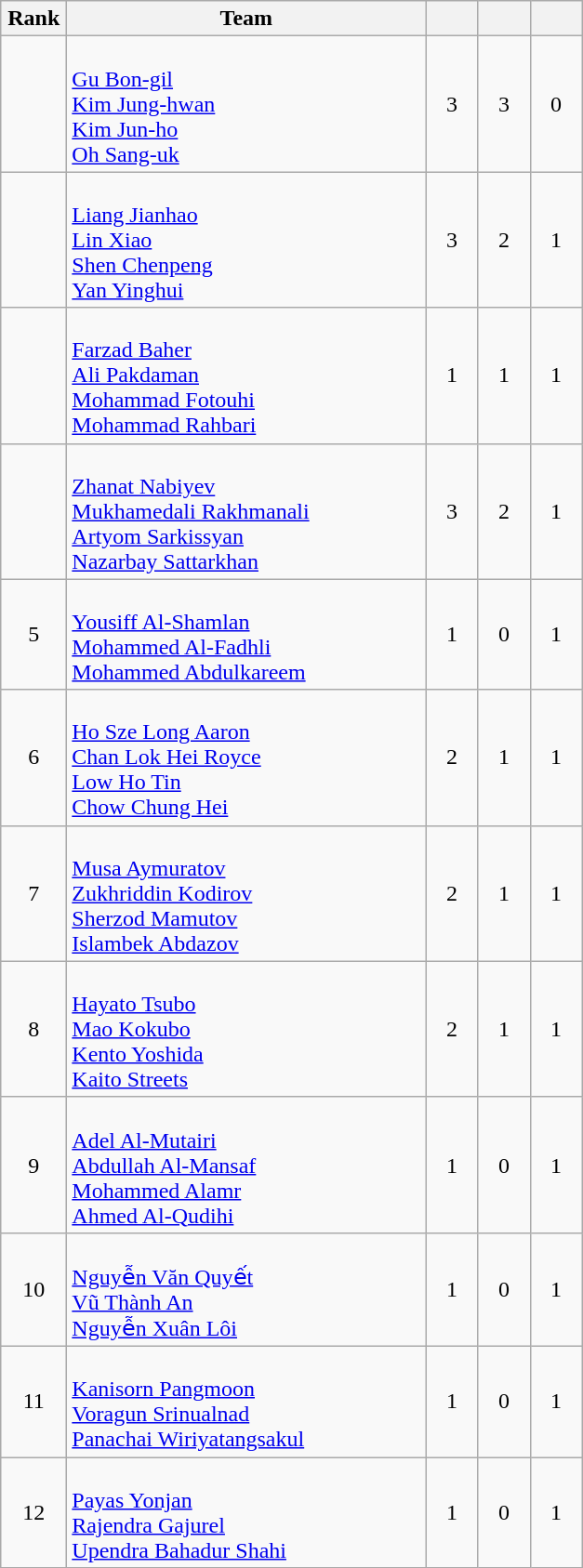<table class="wikitable" style="text-align: center;">
<tr>
<th width=40>Rank</th>
<th width=250>Team</th>
<th width=30></th>
<th width=30></th>
<th width=30></th>
</tr>
<tr>
<td></td>
<td align=left><br><a href='#'>Gu Bon-gil</a><br><a href='#'>Kim Jung-hwan</a><br><a href='#'>Kim Jun-ho</a><br><a href='#'>Oh Sang-uk</a></td>
<td>3</td>
<td>3</td>
<td>0</td>
</tr>
<tr>
<td></td>
<td align=left><br><a href='#'>Liang Jianhao</a><br><a href='#'>Lin Xiao</a><br><a href='#'>Shen Chenpeng</a><br><a href='#'>Yan Yinghui</a></td>
<td>3</td>
<td>2</td>
<td>1</td>
</tr>
<tr>
<td></td>
<td align=left><br><a href='#'>Farzad Baher</a><br><a href='#'>Ali Pakdaman</a><br><a href='#'>Mohammad Fotouhi</a><br><a href='#'>Mohammad Rahbari</a></td>
<td>1</td>
<td>1</td>
<td>1</td>
</tr>
<tr>
<td></td>
<td align=left><br><a href='#'>Zhanat Nabiyev</a><br><a href='#'>Mukhamedali Rakhmanali</a><br><a href='#'>Artyom Sarkissyan</a><br><a href='#'>Nazarbay Sattarkhan</a></td>
<td>3</td>
<td>2</td>
<td>1</td>
</tr>
<tr>
<td>5</td>
<td align=left><br><a href='#'>Yousiff Al-Shamlan</a><br><a href='#'>Mohammed Al-Fadhli</a><br><a href='#'>Mohammed Abdulkareem</a></td>
<td>1</td>
<td>0</td>
<td>1</td>
</tr>
<tr>
<td>6</td>
<td align=left><br><a href='#'>Ho Sze Long Aaron</a><br><a href='#'>Chan Lok Hei Royce</a><br><a href='#'>Low Ho Tin</a><br><a href='#'>Chow Chung Hei</a></td>
<td>2</td>
<td>1</td>
<td>1</td>
</tr>
<tr>
<td>7</td>
<td align=left><br><a href='#'>Musa Aymuratov</a><br><a href='#'>Zukhriddin Kodirov</a><br><a href='#'>Sherzod Mamutov</a> <br><a href='#'>Islambek Abdazov</a></td>
<td>2</td>
<td>1</td>
<td>1</td>
</tr>
<tr>
<td>8</td>
<td align=left><br><a href='#'>Hayato Tsubo</a><br><a href='#'>Mao Kokubo</a><br><a href='#'>Kento Yoshida</a> <br><a href='#'>Kaito Streets</a></td>
<td>2</td>
<td>1</td>
<td>1</td>
</tr>
<tr>
<td>9</td>
<td align=left><br><a href='#'>Adel Al-Mutairi</a><br><a href='#'>Abdullah Al-Mansaf</a><br><a href='#'>Mohammed Alamr</a><br><a href='#'>Ahmed Al-Qudihi</a></td>
<td>1</td>
<td>0</td>
<td>1</td>
</tr>
<tr>
<td>10</td>
<td align=left><br><a href='#'>Nguyễn Văn Quyết</a><br><a href='#'>Vũ Thành An</a><br><a href='#'>Nguyễn Xuân Lôi</a></td>
<td>1</td>
<td>0</td>
<td>1</td>
</tr>
<tr>
<td>11</td>
<td align=left><br><a href='#'>Kanisorn Pangmoon</a><br><a href='#'>Voragun Srinualnad</a><br><a href='#'>Panachai Wiriyatangsakul</a></td>
<td>1</td>
<td>0</td>
<td>1</td>
</tr>
<tr>
<td>12</td>
<td align=left><br><a href='#'>Payas Yonjan</a><br><a href='#'>Rajendra Gajurel</a><br><a href='#'>Upendra Bahadur Shahi</a></td>
<td>1</td>
<td>0</td>
<td>1</td>
</tr>
</table>
